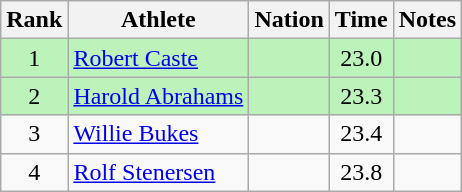<table class="wikitable sortable" style="text-align:center">
<tr>
<th>Rank</th>
<th>Athlete</th>
<th>Nation</th>
<th>Time</th>
<th>Notes</th>
</tr>
<tr bgcolor=bbf3bb>
<td>1</td>
<td align=left><a href='#'>Robert Caste</a></td>
<td align=left></td>
<td>23.0</td>
<td></td>
</tr>
<tr bgcolor=bbf3bb>
<td>2</td>
<td align=left><a href='#'>Harold Abrahams</a></td>
<td align=left></td>
<td>23.3</td>
<td></td>
</tr>
<tr>
<td>3</td>
<td align=left><a href='#'>Willie Bukes</a></td>
<td align=left></td>
<td>23.4</td>
<td></td>
</tr>
<tr>
<td>4</td>
<td align=left><a href='#'>Rolf Stenersen</a></td>
<td align=left></td>
<td>23.8</td>
<td></td>
</tr>
</table>
